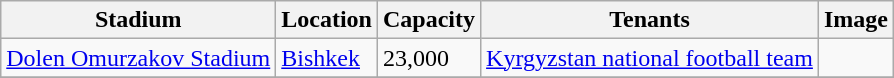<table class="wikitable sortable">
<tr>
<th>Stadium</th>
<th>Location</th>
<th>Capacity</th>
<th>Tenants</th>
<th>Image</th>
</tr>
<tr>
<td><a href='#'>Dolen Omurzakov Stadium</a></td>
<td><a href='#'>Bishkek</a></td>
<td>23,000</td>
<td><a href='#'>Kyrgyzstan national football team</a></td>
<td></td>
</tr>
<tr>
</tr>
</table>
